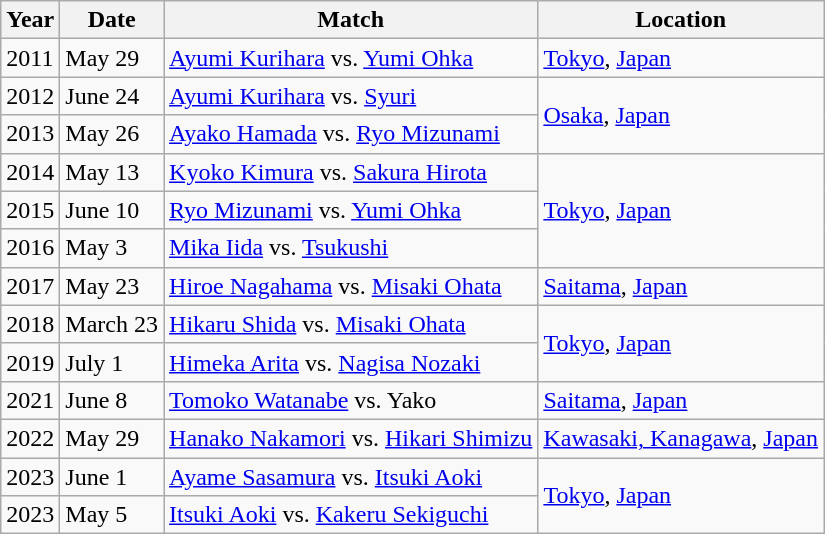<table class="wikitable">
<tr>
<th>Year</th>
<th>Date</th>
<th>Match</th>
<th>Location</th>
</tr>
<tr>
<td>2011</td>
<td>May 29</td>
<td><a href='#'>Ayumi Kurihara</a> vs. <a href='#'>Yumi Ohka</a></td>
<td><a href='#'>Tokyo</a>, <a href='#'>Japan</a></td>
</tr>
<tr>
<td>2012</td>
<td>June 24</td>
<td><a href='#'>Ayumi Kurihara</a> vs. <a href='#'>Syuri</a></td>
<td rowspan="2"><a href='#'>Osaka</a>, <a href='#'>Japan</a></td>
</tr>
<tr>
<td>2013</td>
<td>May 26</td>
<td><a href='#'>Ayako Hamada</a> vs. <a href='#'>Ryo Mizunami</a></td>
</tr>
<tr>
<td>2014</td>
<td>May 13</td>
<td><a href='#'>Kyoko Kimura</a> vs. <a href='#'>Sakura Hirota</a></td>
<td rowspan="3"><a href='#'>Tokyo</a>, <a href='#'>Japan</a></td>
</tr>
<tr>
<td>2015</td>
<td>June 10</td>
<td><a href='#'>Ryo Mizunami</a> vs. <a href='#'>Yumi Ohka</a></td>
</tr>
<tr>
<td>2016</td>
<td>May 3</td>
<td><a href='#'>Mika Iida</a> vs. <a href='#'>Tsukushi</a></td>
</tr>
<tr>
<td>2017</td>
<td>May 23</td>
<td><a href='#'>Hiroe Nagahama</a> vs. <a href='#'>Misaki Ohata</a></td>
<td><a href='#'>Saitama</a>, <a href='#'>Japan</a></td>
</tr>
<tr>
<td>2018</td>
<td>March 23</td>
<td><a href='#'>Hikaru Shida</a> vs. <a href='#'>Misaki Ohata</a></td>
<td rowspan="2"><a href='#'>Tokyo</a>, <a href='#'>Japan</a></td>
</tr>
<tr>
<td>2019</td>
<td>July 1</td>
<td><a href='#'>Himeka Arita</a> vs. <a href='#'>Nagisa Nozaki</a></td>
</tr>
<tr>
<td>2021</td>
<td>June 8</td>
<td><a href='#'>Tomoko Watanabe</a> vs. Yako</td>
<td><a href='#'>Saitama</a>, <a href='#'>Japan</a></td>
</tr>
<tr>
<td>2022</td>
<td>May 29</td>
<td><a href='#'>Hanako Nakamori</a> vs. <a href='#'>Hikari Shimizu</a></td>
<td><a href='#'>Kawasaki, Kanagawa</a>, <a href='#'>Japan</a></td>
</tr>
<tr>
<td>2023</td>
<td>June 1</td>
<td><a href='#'>Ayame Sasamura</a> vs. <a href='#'>Itsuki Aoki</a></td>
<td rowspan="2"><a href='#'>Tokyo</a>, <a href='#'>Japan</a></td>
</tr>
<tr>
<td>2023</td>
<td>May 5</td>
<td><a href='#'>Itsuki Aoki</a> vs. <a href='#'>Kakeru Sekiguchi</a></td>
</tr>
</table>
